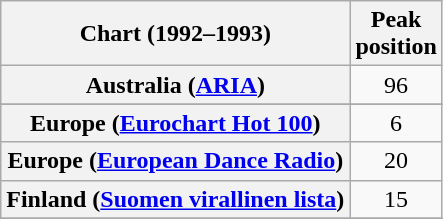<table class="wikitable sortable plainrowheaders" style="text-align:center">
<tr>
<th>Chart (1992–1993)</th>
<th>Peak<br>position</th>
</tr>
<tr>
<th scope="row">Australia (<a href='#'>ARIA</a>)</th>
<td>96</td>
</tr>
<tr>
</tr>
<tr>
</tr>
<tr>
<th scope="row">Europe (<a href='#'>Eurochart Hot 100</a>)</th>
<td>6</td>
</tr>
<tr>
<th scope="row">Europe (<a href='#'>European Dance Radio</a>)</th>
<td>20</td>
</tr>
<tr>
<th scope="row">Finland (<a href='#'>Suomen virallinen lista</a>)</th>
<td>15</td>
</tr>
<tr>
</tr>
<tr>
</tr>
<tr>
</tr>
<tr>
</tr>
<tr>
</tr>
<tr>
</tr>
<tr>
</tr>
<tr>
</tr>
</table>
